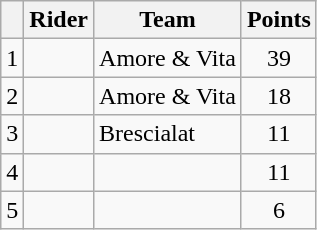<table class="wikitable">
<tr>
<th></th>
<th>Rider</th>
<th>Team</th>
<th>Points</th>
</tr>
<tr>
<td style="text-align:center;">1</td>
<td> </td>
<td>Amore & Vita</td>
<td style="text-align:center;">39</td>
</tr>
<tr>
<td style="text-align:center;">2</td>
<td></td>
<td>Amore & Vita</td>
<td style="text-align:center;">18</td>
</tr>
<tr>
<td style="text-align:center;">3</td>
<td></td>
<td>Brescialat</td>
<td style="text-align:center;">11</td>
</tr>
<tr>
<td style="text-align:center;">4</td>
<td></td>
<td></td>
<td style="text-align:center;">11</td>
</tr>
<tr>
<td style="text-align:center;">5</td>
<td></td>
<td></td>
<td style="text-align:center;">6</td>
</tr>
</table>
